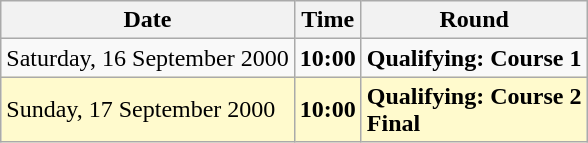<table class="wikitable">
<tr>
<th>Date</th>
<th>Time</th>
<th>Round</th>
</tr>
<tr>
<td>Saturday, 16 September 2000</td>
<td><strong>10:00</strong></td>
<td><strong>Qualifying: Course 1</strong></td>
</tr>
<tr style=background:lemonchiffon>
<td>Sunday, 17 September 2000</td>
<td><strong>10:00</strong></td>
<td><strong>Qualifying: Course 2</strong><br><strong>Final</strong></td>
</tr>
</table>
